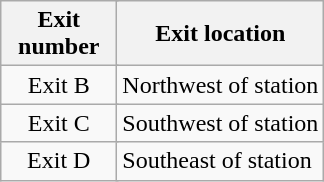<table class="wikitable">
<tr>
<th colspan="2" style="width:70px">Exit number</th>
<th>Exit location</th>
</tr>
<tr>
<td colspan="2" align="center">Exit B</td>
<td>Northwest of station</td>
</tr>
<tr>
<td colspan="2" align="center">Exit C</td>
<td>Southwest of station</td>
</tr>
<tr>
<td colspan="2" align="center">Exit D</td>
<td>Southeast of station</td>
</tr>
</table>
